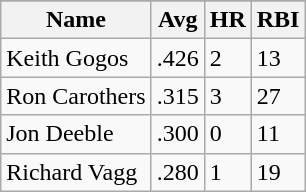<table class="wikitable">
<tr>
</tr>
<tr>
<th>Name</th>
<th>Avg</th>
<th>HR</th>
<th>RBI</th>
</tr>
<tr>
<td>Keith Gogos</td>
<td>.426</td>
<td>2</td>
<td>13</td>
</tr>
<tr>
<td>Ron Carothers</td>
<td>.315</td>
<td>3</td>
<td>27</td>
</tr>
<tr>
<td>Jon Deeble</td>
<td>.300</td>
<td>0</td>
<td>11</td>
</tr>
<tr>
<td>Richard Vagg</td>
<td>.280</td>
<td>1</td>
<td>19</td>
</tr>
</table>
